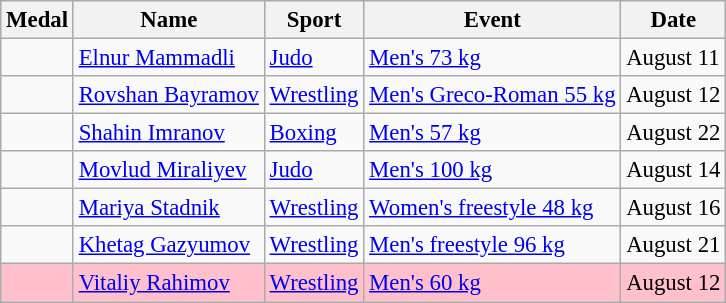<table class="wikitable sortable" style="font-size: 95%;">
<tr>
<th>Medal</th>
<th>Name</th>
<th>Sport</th>
<th>Event</th>
<th>Date</th>
</tr>
<tr>
<td></td>
<td><a href='#'>Elnur Mammadli</a></td>
<td><a href='#'>Judo</a></td>
<td><a href='#'>Men's 73 kg</a></td>
<td>August 11</td>
</tr>
<tr>
<td></td>
<td><a href='#'>Rovshan Bayramov</a></td>
<td><a href='#'>Wrestling</a></td>
<td><a href='#'>Men's Greco-Roman 55 kg</a></td>
<td>August 12</td>
</tr>
<tr>
<td></td>
<td><a href='#'>Shahin Imranov</a></td>
<td><a href='#'>Boxing</a></td>
<td><a href='#'>Men's 57 kg</a></td>
<td>August 22</td>
</tr>
<tr>
<td></td>
<td><a href='#'>Movlud Miraliyev</a></td>
<td><a href='#'>Judo</a></td>
<td><a href='#'>Men's 100 kg</a></td>
<td>August 14</td>
</tr>
<tr>
<td></td>
<td><a href='#'>Mariya Stadnik</a></td>
<td><a href='#'>Wrestling</a></td>
<td><a href='#'>Women's freestyle 48 kg</a></td>
<td>August 16</td>
</tr>
<tr>
<td></td>
<td><a href='#'>Khetag Gazyumov</a></td>
<td><a href='#'>Wrestling</a></td>
<td><a href='#'>Men's freestyle 96 kg</a></td>
<td>August 21</td>
</tr>
<tr bgcolor=pink>
<td></td>
<td><a href='#'>Vitaliy Rahimov</a></td>
<td><a href='#'>Wrestling</a></td>
<td><a href='#'>Men's 60 kg</a></td>
<td>August 12</td>
</tr>
</table>
